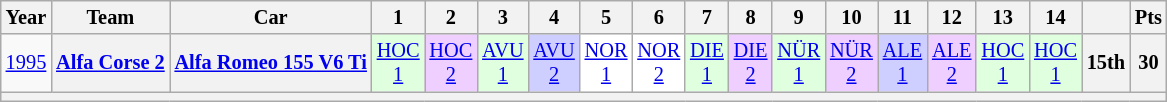<table class="wikitable" style="text-align:center; font-size:85%; margin:0">
<tr>
<th>Year</th>
<th>Team</th>
<th>Car</th>
<th>1</th>
<th>2</th>
<th>3</th>
<th>4</th>
<th>5</th>
<th>6</th>
<th>7</th>
<th>8</th>
<th>9</th>
<th>10</th>
<th>11</th>
<th>12</th>
<th>13</th>
<th>14</th>
<th></th>
<th>Pts</th>
</tr>
<tr>
<td><a href='#'>1995</a></td>
<th nowrap><a href='#'>Alfa Corse 2</a></th>
<th nowrap><a href='#'>Alfa Romeo 155 V6 Ti</a></th>
<td style="background:#dfffdf;"><a href='#'>HOC<br>1</a><br></td>
<td style="background:#efcfff;"><a href='#'>HOC<br>2</a><br></td>
<td style="background:#dfffdf;"><a href='#'>AVU<br>1</a><br></td>
<td style="background:#cfcfff;"><a href='#'>AVU<br>2</a><br></td>
<td style="background:#FFFFFF;"><a href='#'>NOR<br>1</a><br></td>
<td style="background:#FFFFFF;"><a href='#'>NOR<br>2</a><br></td>
<td style="background:#dfffdf;"><a href='#'>DIE<br>1</a><br></td>
<td style="background:#efcfff;"><a href='#'>DIE<br>2</a><br></td>
<td style="background:#dfffdf;"><a href='#'>NÜR<br>1</a><br></td>
<td style="background:#efcfff;"><a href='#'>NÜR<br>2</a><br></td>
<td style="background:#cfcfff;"><a href='#'>ALE<br>1</a><br></td>
<td style="background:#efcfff;"><a href='#'>ALE<br>2</a><br></td>
<td style="background:#dfffdf;"><a href='#'>HOC<br>1</a><br></td>
<td style="background:#dfffdf;"><a href='#'>HOC<br>1</a><br></td>
<th>15th</th>
<th>30</th>
</tr>
<tr>
<th colspan="19"></th>
</tr>
</table>
